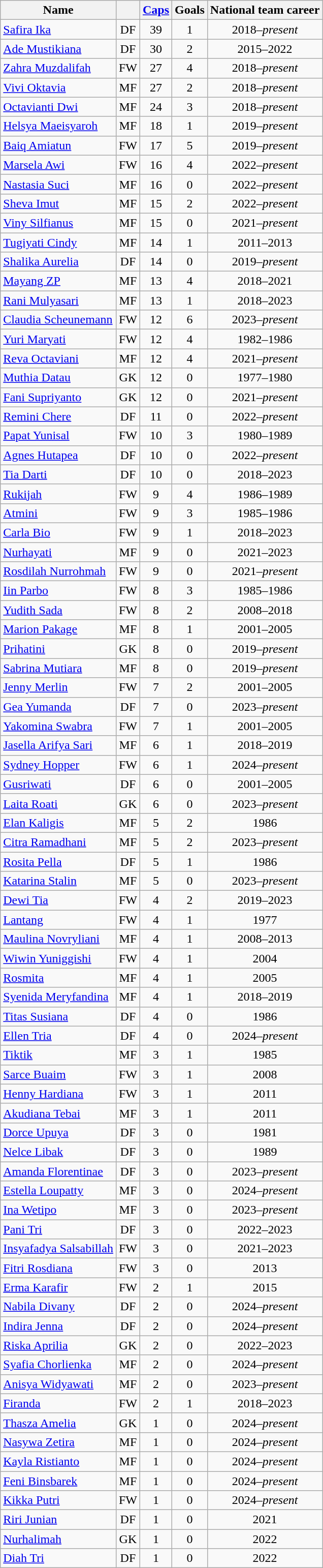<table class="wikitable sortable" style="text-align: center;">
<tr>
<th>Name</th>
<th></th>
<th><a href='#'>Caps</a></th>
<th>Goals</th>
<th>National team career</th>
</tr>
<tr>
<td align=left><a href='#'>Safira Ika</a></td>
<td>DF</td>
<td>39</td>
<td>1</td>
<td>2018–<em>present</em></td>
</tr>
<tr>
<td align=left><a href='#'>Ade Mustikiana</a></td>
<td>DF</td>
<td>30</td>
<td>2</td>
<td>2015–2022</td>
</tr>
<tr>
<td align=left><a href='#'>Zahra Muzdalifah</a></td>
<td>FW</td>
<td>27</td>
<td>4</td>
<td>2018–<em>present</em></td>
</tr>
<tr>
<td align=left><a href='#'>Vivi Oktavia</a></td>
<td>MF</td>
<td>27</td>
<td>2</td>
<td>2018–<em>present</em></td>
</tr>
<tr>
<td align=left><a href='#'>Octavianti Dwi</a></td>
<td>MF</td>
<td>24</td>
<td>3</td>
<td>2018–<em>present</em></td>
</tr>
<tr>
<td align=left><a href='#'>Helsya Maeisyaroh</a></td>
<td>MF</td>
<td>18</td>
<td>1</td>
<td>2019–<em>present</em></td>
</tr>
<tr>
<td align=left><a href='#'>Baiq Amiatun</a></td>
<td>FW</td>
<td>17</td>
<td>5</td>
<td>2019–<em>present</em></td>
</tr>
<tr>
<td align=left><a href='#'>Marsela Awi</a></td>
<td>FW</td>
<td>16</td>
<td>4</td>
<td>2022–<em>present</em></td>
</tr>
<tr>
<td align=left><a href='#'>Nastasia Suci</a></td>
<td>MF</td>
<td>16</td>
<td>0</td>
<td>2022–<em>present</em></td>
</tr>
<tr>
<td align=left><a href='#'>Sheva Imut</a></td>
<td>MF</td>
<td>15</td>
<td>2</td>
<td>2022–<em>present</em></td>
</tr>
<tr>
<td align=left><a href='#'>Viny Silfianus</a></td>
<td>MF</td>
<td>15</td>
<td>0</td>
<td>2021–<em>present</em></td>
</tr>
<tr>
<td align=left><a href='#'>Tugiyati Cindy</a></td>
<td>MF</td>
<td>14</td>
<td>1</td>
<td>2011–2013</td>
</tr>
<tr>
<td align=left><a href='#'>Shalika Aurelia</a></td>
<td>DF</td>
<td>14</td>
<td>0</td>
<td>2019–<em>present</em></td>
</tr>
<tr>
<td align="left"><a href='#'>Mayang ZP</a></td>
<td>MF</td>
<td>13</td>
<td>4</td>
<td>2018–2021</td>
</tr>
<tr>
<td align="left"><a href='#'>Rani Mulyasari</a></td>
<td>MF</td>
<td>13</td>
<td>1</td>
<td>2018–2023</td>
</tr>
<tr>
<td align="left"><a href='#'>Claudia Scheunemann</a></td>
<td>FW</td>
<td>12</td>
<td>6</td>
<td>2023–<em>present</em></td>
</tr>
<tr>
<td align="left"><a href='#'>Yuri Maryati</a></td>
<td>FW</td>
<td>12</td>
<td>4</td>
<td>1982–1986</td>
</tr>
<tr>
<td align="left"><a href='#'>Reva Octaviani</a></td>
<td>MF</td>
<td>12</td>
<td>4</td>
<td>2021–<em>present</em></td>
</tr>
<tr>
<td align="left"><a href='#'>Muthia Datau</a></td>
<td>GK</td>
<td>12</td>
<td>0</td>
<td>1977–1980</td>
</tr>
<tr>
<td align="left"><a href='#'>Fani Supriyanto</a></td>
<td>GK</td>
<td>12</td>
<td>0</td>
<td>2021–<em>present</em></td>
</tr>
<tr>
<td align="left"><a href='#'>Remini Chere</a></td>
<td>DF</td>
<td>11</td>
<td>0</td>
<td>2022–<em>present</em></td>
</tr>
<tr>
<td align="left"><a href='#'>Papat Yunisal</a></td>
<td>FW</td>
<td>10</td>
<td>3</td>
<td>1980–1989</td>
</tr>
<tr>
<td align="left"><a href='#'>Agnes Hutapea</a></td>
<td>DF</td>
<td>10</td>
<td>0</td>
<td>2022–<em>present</em></td>
</tr>
<tr>
<td align="left"><a href='#'>Tia Darti</a></td>
<td>DF</td>
<td>10</td>
<td>0</td>
<td>2018–2023</td>
</tr>
<tr>
<td align="left"><a href='#'>Rukijah</a></td>
<td>FW</td>
<td>9</td>
<td>4</td>
<td>1986–1989</td>
</tr>
<tr>
<td align="left"><a href='#'>Atmini</a></td>
<td>FW</td>
<td>9</td>
<td>3</td>
<td>1985–1986</td>
</tr>
<tr>
<td align="left"><a href='#'>Carla Bio</a></td>
<td>FW</td>
<td>9</td>
<td>1</td>
<td>2018–2023</td>
</tr>
<tr>
<td align="left"><a href='#'>Nurhayati</a></td>
<td>MF</td>
<td>9</td>
<td>0</td>
<td>2021–2023</td>
</tr>
<tr>
<td align="left"><a href='#'>Rosdilah Nurrohmah</a></td>
<td>FW</td>
<td>9</td>
<td>0</td>
<td>2021–<em>present</em></td>
</tr>
<tr>
<td align="left"><a href='#'>Iin Parbo</a></td>
<td>FW</td>
<td>8</td>
<td>3</td>
<td>1985–1986</td>
</tr>
<tr>
<td align="left"><a href='#'>Yudith Sada</a></td>
<td>FW</td>
<td>8</td>
<td>2</td>
<td>2008–2018</td>
</tr>
<tr>
<td align="left"><a href='#'>Marion Pakage</a></td>
<td>MF</td>
<td>8</td>
<td>1</td>
<td>2001–2005</td>
</tr>
<tr>
<td align="left"><a href='#'>Prihatini</a></td>
<td>GK</td>
<td>8</td>
<td>0</td>
<td>2019–<em>present</em></td>
</tr>
<tr>
<td align="left"><a href='#'>Sabrina Mutiara</a></td>
<td>MF</td>
<td>8</td>
<td>0</td>
<td>2019–<em>present</em></td>
</tr>
<tr>
<td align="left"><a href='#'>Jenny Merlin</a></td>
<td>FW</td>
<td>7</td>
<td>2</td>
<td>2001–2005</td>
</tr>
<tr>
<td align="left"><a href='#'>Gea Yumanda</a></td>
<td>DF</td>
<td>7</td>
<td>0</td>
<td>2023–<em>present</em></td>
</tr>
<tr>
<td align="left"><a href='#'>Yakomina Swabra</a></td>
<td>FW</td>
<td>7</td>
<td>1</td>
<td>2001–2005</td>
</tr>
<tr>
<td align="left"><a href='#'>Jasella Arifya Sari</a></td>
<td>MF</td>
<td>6</td>
<td>1</td>
<td>2018–2019</td>
</tr>
<tr>
<td align="left"><a href='#'>Sydney Hopper</a></td>
<td>FW</td>
<td>6</td>
<td>1</td>
<td>2024–<em>present</em></td>
</tr>
<tr>
<td align="left"><a href='#'>Gusriwati</a></td>
<td>DF</td>
<td>6</td>
<td>0</td>
<td>2001–2005</td>
</tr>
<tr>
<td align="left"><a href='#'>Laita Roati</a></td>
<td>GK</td>
<td>6</td>
<td>0</td>
<td>2023–<em>present</em></td>
</tr>
<tr>
<td align="left"><a href='#'>Elan Kaligis</a></td>
<td>MF</td>
<td>5</td>
<td>2</td>
<td>1986</td>
</tr>
<tr>
<td align="left"><a href='#'>Citra Ramadhani</a></td>
<td>MF</td>
<td>5</td>
<td>2</td>
<td>2023–<em>present</em></td>
</tr>
<tr>
<td align="left"><a href='#'>Rosita Pella</a></td>
<td>DF</td>
<td>5</td>
<td>1</td>
<td>1986</td>
</tr>
<tr>
<td align="left"><a href='#'>Katarina Stalin</a></td>
<td>MF</td>
<td>5</td>
<td>0</td>
<td>2023–<em>present</em></td>
</tr>
<tr>
<td align="left"><a href='#'>Dewi Tia</a></td>
<td>FW</td>
<td>4</td>
<td>2</td>
<td>2019–2023</td>
</tr>
<tr>
<td align="left"><a href='#'>Lantang</a></td>
<td>FW</td>
<td>4</td>
<td>1</td>
<td>1977</td>
</tr>
<tr>
<td align="left"><a href='#'>Maulina Novryliani</a></td>
<td>MF</td>
<td>4</td>
<td>1</td>
<td>2008–2013</td>
</tr>
<tr>
<td align="left"><a href='#'>Wiwin Yuniggishi</a></td>
<td>FW</td>
<td>4</td>
<td>1</td>
<td>2004</td>
</tr>
<tr>
<td align="left"><a href='#'>Rosmita</a></td>
<td>MF</td>
<td>4</td>
<td>1</td>
<td>2005</td>
</tr>
<tr>
<td align="left"><a href='#'>Syenida Meryfandina</a></td>
<td>MF</td>
<td>4</td>
<td>1</td>
<td>2018–2019</td>
</tr>
<tr>
<td align="left"><a href='#'>Titas Susiana</a></td>
<td>DF</td>
<td>4</td>
<td>0</td>
<td>1986</td>
</tr>
<tr>
<td align="left"><a href='#'>Ellen Tria</a></td>
<td>DF</td>
<td>4</td>
<td>0</td>
<td>2024–<em>present</em></td>
</tr>
<tr>
<td align="left"><a href='#'>Tiktik</a></td>
<td>MF</td>
<td>3</td>
<td>1</td>
<td>1985</td>
</tr>
<tr>
<td align="left"><a href='#'>Sarce Buaim</a></td>
<td>FW</td>
<td>3</td>
<td>1</td>
<td>2008</td>
</tr>
<tr>
<td align="left"><a href='#'>Henny Hardiana</a></td>
<td>FW</td>
<td>3</td>
<td>1</td>
<td>2011</td>
</tr>
<tr>
<td align="left"><a href='#'>Akudiana Tebai</a></td>
<td>MF</td>
<td>3</td>
<td>1</td>
<td>2011</td>
</tr>
<tr>
<td align="left"><a href='#'>Dorce Upuya</a></td>
<td>DF</td>
<td>3</td>
<td>0</td>
<td>1981</td>
</tr>
<tr>
<td align="left"><a href='#'>Nelce Libak</a></td>
<td>DF</td>
<td>3</td>
<td>0</td>
<td>1989</td>
</tr>
<tr>
<td align="left"><a href='#'>Amanda Florentinae</a></td>
<td>DF</td>
<td>3</td>
<td>0</td>
<td>2023–<em>present</em></td>
</tr>
<tr>
<td align="left"><a href='#'>Estella Loupatty</a></td>
<td>MF</td>
<td>3</td>
<td>0</td>
<td>2024–<em>present</em></td>
</tr>
<tr>
<td align="left"><a href='#'>Ina Wetipo</a></td>
<td>MF</td>
<td>3</td>
<td>0</td>
<td>2023–<em>present</em></td>
</tr>
<tr>
<td align="left"><a href='#'>Pani Tri</a></td>
<td>DF</td>
<td>3</td>
<td>0</td>
<td>2022–2023</td>
</tr>
<tr>
<td align="left"><a href='#'>Insyafadya Salsabillah</a></td>
<td>FW</td>
<td>3</td>
<td>0</td>
<td>2021–2023</td>
</tr>
<tr>
<td align="left"><a href='#'>Fitri Rosdiana</a></td>
<td>FW</td>
<td>3</td>
<td>0</td>
<td>2013</td>
</tr>
<tr>
<td align="left"><a href='#'>Erma Karafir</a></td>
<td>FW</td>
<td>2</td>
<td>1</td>
<td>2015</td>
</tr>
<tr>
<td align="left"><a href='#'>Nabila Divany</a></td>
<td>DF</td>
<td>2</td>
<td>0</td>
<td>2024–<em>present</em></td>
</tr>
<tr>
<td align="left"><a href='#'>Indira Jenna</a></td>
<td>DF</td>
<td>2</td>
<td>0</td>
<td>2024–<em>present</em></td>
</tr>
<tr>
<td align="left"><a href='#'>Riska Aprilia</a></td>
<td>GK</td>
<td>2</td>
<td>0</td>
<td>2022–2023</td>
</tr>
<tr>
<td align="left"><a href='#'>Syafia Chorlienka</a></td>
<td>MF</td>
<td>2</td>
<td>0</td>
<td>2024–<em>present</em></td>
</tr>
<tr>
<td align="left"><a href='#'>Anisya Widyawati</a></td>
<td>MF</td>
<td>2</td>
<td>0</td>
<td>2023–<em>present</em></td>
</tr>
<tr>
<td align="left"><a href='#'>Firanda</a></td>
<td>FW</td>
<td>2</td>
<td>1</td>
<td>2018–2023</td>
</tr>
<tr>
<td align="left"><a href='#'>Thasza Amelia</a></td>
<td>GK</td>
<td>1</td>
<td>0</td>
<td>2024–<em>present</em></td>
</tr>
<tr>
<td align="left"><a href='#'>Nasywa Zetira</a></td>
<td>MF</td>
<td>1</td>
<td>0</td>
<td>2024–<em>present</em></td>
</tr>
<tr>
<td align="left"><a href='#'>Kayla Ristianto</a></td>
<td>MF</td>
<td>1</td>
<td>0</td>
<td>2024–<em>present</em></td>
</tr>
<tr>
<td align="left"><a href='#'>Feni Binsbarek</a></td>
<td>MF</td>
<td>1</td>
<td>0</td>
<td>2024–<em>present</em></td>
</tr>
<tr>
<td align="left"><a href='#'>Kikka Putri</a></td>
<td>FW</td>
<td>1</td>
<td>0</td>
<td>2024–<em>present</em></td>
</tr>
<tr>
<td align="left"><a href='#'>Riri Junian</a></td>
<td>DF</td>
<td>1</td>
<td>0</td>
<td>2021</td>
</tr>
<tr>
<td align="left"><a href='#'>Nurhalimah</a></td>
<td>GK</td>
<td>1</td>
<td>0</td>
<td>2022</td>
</tr>
<tr>
<td align="left"><a href='#'>Diah Tri</a></td>
<td>DF</td>
<td>1</td>
<td>0</td>
<td>2022</td>
</tr>
</table>
